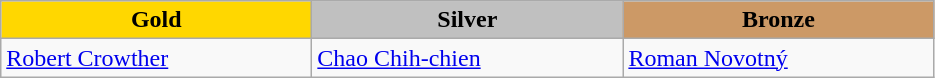<table class="wikitable" style="text-align:left">
<tr align="center">
<td width=200 bgcolor=gold><strong>Gold</strong></td>
<td width=200 bgcolor=silver><strong>Silver</strong></td>
<td width=200 bgcolor=CC9966><strong>Bronze</strong></td>
</tr>
<tr>
<td><a href='#'>Robert Crowther</a><br><em></em></td>
<td><a href='#'>Chao Chih-chien</a><br><em></em></td>
<td><a href='#'>Roman Novotný</a><br><em></em></td>
</tr>
</table>
